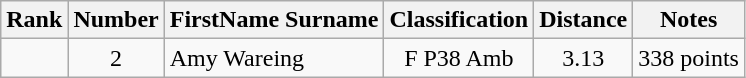<table class="wikitable sortable" style="text-align:center">
<tr>
<th>Rank</th>
<th>Number</th>
<th>FirstName Surname</th>
<th>Classification</th>
<th>Distance</th>
<th>Notes</th>
</tr>
<tr>
<td></td>
<td>2</td>
<td style="text-align:left"> Amy Wareing</td>
<td>F P38 Amb</td>
<td>3.13</td>
<td>338 points</td>
</tr>
</table>
